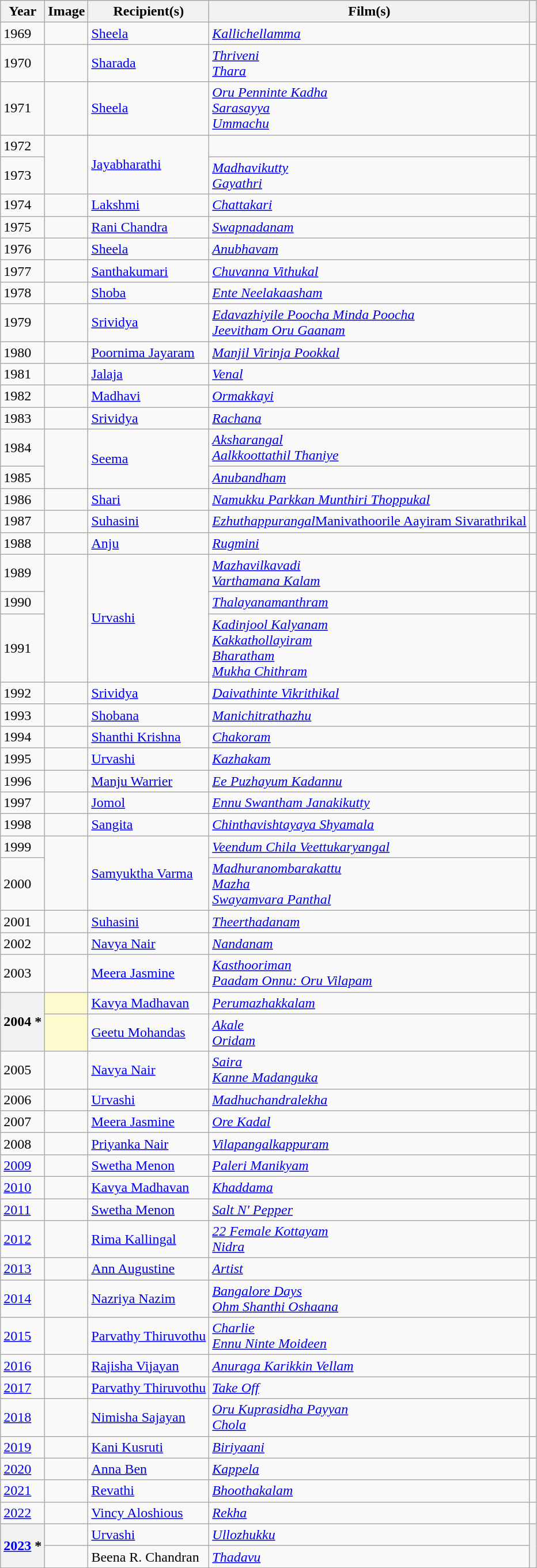<table class="wikitable sortable plainrowheaders">
<tr>
<th scope="col">Year</th>
<th scope="col">Image</th>
<th scope="col">Recipient(s)</th>
<th scope="col">Film(s)</th>
<th scope="col" class="unsortable"></th>
</tr>
<tr>
<td>1969</td>
<td></td>
<td><a href='#'>Sheela</a></td>
<td><em><a href='#'>Kallichellamma</a></em></td>
<td align="center"></td>
</tr>
<tr>
<td>1970</td>
<td></td>
<td><a href='#'>Sharada</a></td>
<td><em><a href='#'>Thriveni</a></em><br><em><a href='#'>Thara</a></em></td>
<td align="center"></td>
</tr>
<tr>
<td>1971</td>
<td></td>
<td><a href='#'>Sheela</a></td>
<td><em><a href='#'>Oru Penninte Kadha</a></em><br><em><a href='#'>Sarasayya</a></em><br><em><a href='#'>Ummachu</a></em></td>
<td align="center"></td>
</tr>
<tr>
<td>1972</td>
<td rowspan=2></td>
<td rowspan=2><a href='#'>Jayabharathi</a></td>
<td></td>
<td align="center"></td>
</tr>
<tr>
<td>1973</td>
<td><em><a href='#'>Madhavikutty</a></em><br><em><a href='#'>Gayathri</a></em></td>
<td align="center"></td>
</tr>
<tr>
<td>1974</td>
<td></td>
<td><a href='#'>Lakshmi</a></td>
<td><em><a href='#'>Chattakari</a></em></td>
<td align="center"></td>
</tr>
<tr>
<td>1975</td>
<td></td>
<td><a href='#'>Rani Chandra</a></td>
<td><em><a href='#'>Swapnadanam</a></em></td>
<td align="center"></td>
</tr>
<tr>
<td>1976</td>
<td></td>
<td><a href='#'>Sheela</a></td>
<td><em><a href='#'>Anubhavam</a></em></td>
<td align="center"></td>
</tr>
<tr>
<td>1977</td>
<td></td>
<td><a href='#'>Santhakumari</a></td>
<td><em><a href='#'>Chuvanna Vithukal</a></em></td>
<td align="center"></td>
</tr>
<tr>
<td>1978</td>
<td></td>
<td><a href='#'>Shoba</a></td>
<td><em><a href='#'>Ente Neelakaasham</a></em></td>
<td align="center"></td>
</tr>
<tr>
<td>1979</td>
<td></td>
<td><a href='#'>Srividya</a></td>
<td><em><a href='#'>Edavazhiyile Poocha Minda Poocha</a></em><br><em><a href='#'>Jeevitham Oru Gaanam</a></em></td>
<td align="center"></td>
</tr>
<tr>
<td>1980</td>
<td></td>
<td><a href='#'>Poornima Jayaram</a></td>
<td><em><a href='#'>Manjil Virinja Pookkal</a></em></td>
<td align="center"></td>
</tr>
<tr>
<td>1981</td>
<td></td>
<td><a href='#'>Jalaja</a></td>
<td><em><a href='#'>Venal</a></em></td>
<td align="center"></td>
</tr>
<tr>
<td>1982</td>
<td></td>
<td><a href='#'>Madhavi</a></td>
<td><em><a href='#'>Ormakkayi</a></em></td>
<td align="center"></td>
</tr>
<tr>
<td>1983</td>
<td></td>
<td><a href='#'>Srividya</a></td>
<td><em><a href='#'>Rachana</a></em></td>
<td align="center"></td>
</tr>
<tr>
<td>1984</td>
<td rowspan=2></td>
<td rowspan=2><a href='#'>Seema</a></td>
<td><em><a href='#'>Aksharangal</a></em><br><em><a href='#'>Aalkkoottathil Thaniye</a></em></td>
<td align="center"></td>
</tr>
<tr>
<td>1985</td>
<td><em><a href='#'>Anubandham</a></em></td>
<td align="center"></td>
</tr>
<tr>
<td>1986</td>
<td></td>
<td><a href='#'>Shari</a></td>
<td><em><a href='#'>Namukku Parkkan Munthiri Thoppukal</a></em></td>
<td align="center"></td>
</tr>
<tr>
<td>1987</td>
<td></td>
<td><a href='#'>Suhasini</a></td>
<td><em><a href='#'>Ezhuthappurangal</a></em><a href='#'>Manivathoorile Aayiram Sivarathrikal</a></td>
<td align="center"></td>
</tr>
<tr>
<td>1988</td>
<td></td>
<td><a href='#'>Anju</a></td>
<td><em><a href='#'>Rugmini</a></em></td>
<td align="center"></td>
</tr>
<tr>
<td>1989</td>
<td rowspan=3></td>
<td rowspan=3><a href='#'>Urvashi</a></td>
<td><em><a href='#'>Mazhavilkavadi</a><br><a href='#'>Varthamana Kalam</a></em></td>
<td align="center"></td>
</tr>
<tr>
<td>1990</td>
<td><em><a href='#'>Thalayanamanthram</a></em></td>
<td align="center"></td>
</tr>
<tr>
<td>1991</td>
<td><em><a href='#'>Kadinjool Kalyanam</a></em><br><em><a href='#'>Kakkathollayiram</a></em><br><em><a href='#'>Bharatham</a></em><br><em><a href='#'>Mukha Chithram</a></em></td>
<td align="center"></td>
</tr>
<tr>
<td>1992</td>
<td></td>
<td><a href='#'>Srividya</a></td>
<td><em><a href='#'>Daivathinte Vikrithikal</a></em></td>
<td align="center"></td>
</tr>
<tr>
<td>1993</td>
<td></td>
<td><a href='#'>Shobana</a></td>
<td><em><a href='#'>Manichitrathazhu</a></em></td>
<td align="center"></td>
</tr>
<tr>
<td>1994</td>
<td></td>
<td><a href='#'>Shanthi Krishna</a></td>
<td><em><a href='#'>Chakoram</a></em></td>
<td align="center"></td>
</tr>
<tr>
<td>1995</td>
<td></td>
<td><a href='#'>Urvashi</a></td>
<td><em><a href='#'>Kazhakam</a></em></td>
<td align="center"></td>
</tr>
<tr>
<td>1996</td>
<td></td>
<td><a href='#'>Manju Warrier</a></td>
<td><em><a href='#'>Ee Puzhayum Kadannu</a></em></td>
<td align="center"></td>
</tr>
<tr>
<td>1997</td>
<td></td>
<td><a href='#'>Jomol</a></td>
<td><em><a href='#'>Ennu Swantham Janakikutty</a></em></td>
<td align="center"></td>
</tr>
<tr>
<td>1998</td>
<td></td>
<td><a href='#'>Sangita</a></td>
<td><em><a href='#'>Chinthavishtayaya Shyamala</a></em></td>
<td align="center"></td>
</tr>
<tr>
<td>1999</td>
<td rowspan=2></td>
<td rowspan=2><a href='#'>Samyuktha Varma</a></td>
<td><em><a href='#'>Veendum Chila Veettukaryangal</a></em></td>
<td align="center"></td>
</tr>
<tr>
<td>2000</td>
<td><em><a href='#'>Madhuranombarakattu</a></em><br><em><a href='#'>Mazha</a></em><br><em><a href='#'>Swayamvara Panthal</a></em></td>
<td align="center"></td>
</tr>
<tr>
<td>2001</td>
<td></td>
<td><a href='#'>Suhasini</a></td>
<td><em><a href='#'>Theerthadanam</a></em></td>
<td align="center"></td>
</tr>
<tr>
<td>2002</td>
<td></td>
<td><a href='#'>Navya Nair</a></td>
<td><em><a href='#'>Nandanam</a></em></td>
<td align="center"></td>
</tr>
<tr>
<td>2003</td>
<td></td>
<td><a href='#'>Meera Jasmine</a></td>
<td><em><a href='#'>Kasthooriman</a></em><br><em><a href='#'>Paadam Onnu: Oru Vilapam</a></em></td>
<td align="center"></td>
</tr>
<tr>
<th rowspan="2" scope="row">2004 *</th>
<td style="background: #FFFACD"></td>
<td><a href='#'>Kavya Madhavan</a></td>
<td><em><a href='#'>Perumazhakkalam</a></em></td>
<td align="center"></td>
</tr>
<tr>
<td style="background: #FFFACD"></td>
<td><a href='#'>Geetu Mohandas</a></td>
<td><em><a href='#'>Akale</a></em><br><em><a href='#'>Oridam</a></em></td>
<td align="center"></td>
</tr>
<tr>
<td>2005</td>
<td></td>
<td><a href='#'>Navya Nair</a></td>
<td><em><a href='#'>Saira</a></em><br><em><a href='#'>Kanne Madanguka</a></em></td>
<td align="center"></td>
</tr>
<tr>
<td>2006</td>
<td></td>
<td><a href='#'>Urvashi</a></td>
<td><em><a href='#'>Madhuchandralekha</a></em></td>
<td align="center"></td>
</tr>
<tr>
<td>2007</td>
<td></td>
<td><a href='#'>Meera Jasmine</a></td>
<td><em><a href='#'>Ore Kadal</a></em></td>
<td align="center"></td>
</tr>
<tr>
<td>2008</td>
<td></td>
<td><a href='#'>Priyanka Nair</a></td>
<td><em><a href='#'>Vilapangalkappuram</a></em></td>
<td align="center"></td>
</tr>
<tr>
<td><a href='#'>2009</a></td>
<td></td>
<td><a href='#'>Swetha Menon</a></td>
<td><em><a href='#'>Paleri Manikyam</a></em></td>
<td align="center"></td>
</tr>
<tr>
<td><a href='#'>2010</a></td>
<td></td>
<td><a href='#'>Kavya Madhavan</a></td>
<td><em><a href='#'>Khaddama</a></em></td>
<td align="center"></td>
</tr>
<tr>
<td><a href='#'>2011</a></td>
<td></td>
<td><a href='#'>Swetha Menon</a></td>
<td><em><a href='#'>Salt N' Pepper</a></em></td>
<td align="center"></td>
</tr>
<tr>
<td><a href='#'>2012</a></td>
<td></td>
<td><a href='#'>Rima Kallingal</a></td>
<td><em><a href='#'>22 Female Kottayam</a></em><br><em><a href='#'>Nidra</a></em></td>
<td align="center"></td>
</tr>
<tr>
<td><a href='#'>2013</a></td>
<td></td>
<td><a href='#'>Ann Augustine</a></td>
<td><em> <a href='#'>Artist</a> </em></td>
<td align="center"></td>
</tr>
<tr>
<td><a href='#'>2014</a></td>
<td></td>
<td><a href='#'>Nazriya Nazim</a></td>
<td><em><a href='#'>Bangalore Days</a></em><br><em><a href='#'>Ohm Shanthi Oshaana</a></em></td>
<td align="center"></td>
</tr>
<tr>
<td><a href='#'>2015</a></td>
<td></td>
<td><a href='#'>Parvathy Thiruvothu</a></td>
<td><em><a href='#'>Charlie</a></em><br><em><a href='#'>Ennu Ninte Moideen</a></em></td>
<td align="center"></td>
</tr>
<tr>
<td><a href='#'>2016</a></td>
<td></td>
<td><a href='#'>Rajisha Vijayan</a></td>
<td><em><a href='#'>Anuraga Karikkin Vellam</a></em></td>
<td align="center"></td>
</tr>
<tr>
<td><a href='#'>2017</a></td>
<td></td>
<td><a href='#'>Parvathy Thiruvothu</a></td>
<td><em><a href='#'>Take Off</a></em></td>
<td align="center"></td>
</tr>
<tr>
<td><a href='#'>2018</a></td>
<td></td>
<td><a href='#'>Nimisha Sajayan</a></td>
<td><em><a href='#'>Oru Kuprasidha Payyan</a></em><br><em><a href='#'>Chola</a></em></td>
<td align="center"></td>
</tr>
<tr>
<td><a href='#'>2019</a></td>
<td></td>
<td><a href='#'>Kani Kusruti</a></td>
<td><em><a href='#'>Biriyaani</a></em></td>
<td align="center"></td>
</tr>
<tr>
<td><a href='#'>2020</a></td>
<td></td>
<td><a href='#'>Anna Ben</a></td>
<td><em><a href='#'>Kappela</a></em></td>
<td></td>
</tr>
<tr>
<td><a href='#'>2021</a></td>
<td></td>
<td><a href='#'>Revathi</a></td>
<td><em><a href='#'>Bhoothakalam</a></em></td>
<td></td>
</tr>
<tr>
<td><a href='#'>2022</a></td>
<td></td>
<td><a href='#'>Vincy Aloshious</a></td>
<td><em><a href='#'>Rekha</a></em></td>
<td></td>
</tr>
<tr>
<th rowspan="2" scope="row"><a href='#'>2023</a> *</th>
<td></td>
<td><a href='#'>Urvashi</a></td>
<td><em><a href='#'>Ullozhukku</a></em></td>
<th rowspan="2"></th>
</tr>
<tr>
<td></td>
<td>Beena R. Chandran</td>
<td><em><a href='#'>Thadavu</a></em></td>
</tr>
</table>
